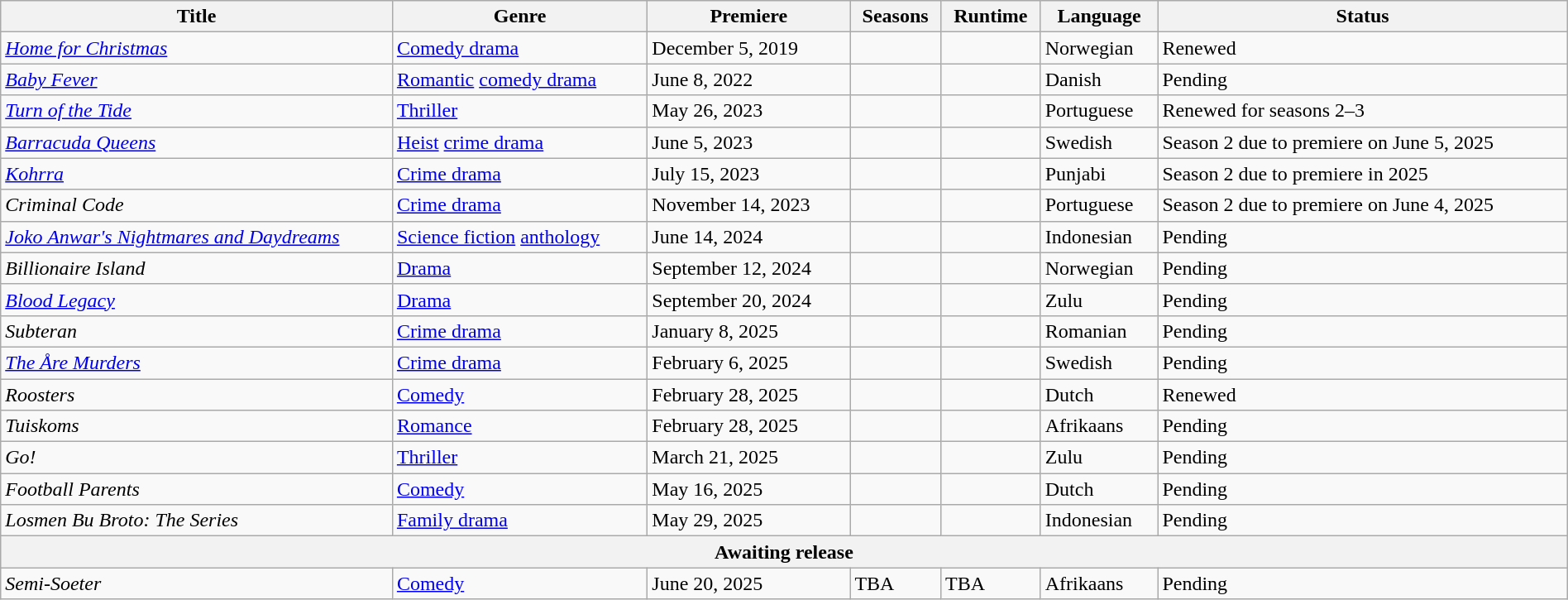<table class="wikitable sortable" style="width:100%">
<tr>
<th scope="col" style="width:25%;">Title</th>
<th>Genre</th>
<th data-sort-type="date">Premiere</th>
<th>Seasons</th>
<th>Runtime</th>
<th>Language</th>
<th>Status</th>
</tr>
<tr>
<td><em><a href='#'>Home for Christmas</a></em></td>
<td><a href='#'>Comedy drama</a></td>
<td>December 5, 2019</td>
<td></td>
<td></td>
<td>Norwegian</td>
<td>Renewed</td>
</tr>
<tr>
<td><em><a href='#'>Baby Fever</a></em></td>
<td><a href='#'>Romantic</a> <a href='#'>comedy drama</a></td>
<td>June 8, 2022</td>
<td></td>
<td></td>
<td>Danish</td>
<td>Pending</td>
</tr>
<tr>
<td><em><a href='#'>Turn of the Tide</a></em></td>
<td><a href='#'>Thriller</a></td>
<td>May 26, 2023</td>
<td></td>
<td></td>
<td>Portuguese</td>
<td>Renewed for seasons 2–3</td>
</tr>
<tr>
<td><em><a href='#'>Barracuda Queens</a></em></td>
<td><a href='#'>Heist</a> <a href='#'>crime drama</a></td>
<td>June 5, 2023</td>
<td></td>
<td></td>
<td>Swedish</td>
<td>Season 2 due to premiere on June 5, 2025</td>
</tr>
<tr>
<td><em><a href='#'>Kohrra</a></em></td>
<td><a href='#'>Crime drama</a></td>
<td>July 15, 2023</td>
<td></td>
<td></td>
<td>Punjabi</td>
<td>Season 2 due to premiere in 2025</td>
</tr>
<tr>
<td><em>Criminal Code</em></td>
<td><a href='#'>Crime drama</a></td>
<td>November 14, 2023</td>
<td></td>
<td></td>
<td>Portuguese</td>
<td>Season 2 due to premiere on June 4, 2025</td>
</tr>
<tr>
<td><em><a href='#'>Joko Anwar's Nightmares and Daydreams</a></em></td>
<td><a href='#'>Science fiction</a> <a href='#'>anthology</a></td>
<td>June 14, 2024</td>
<td></td>
<td></td>
<td>Indonesian</td>
<td>Pending</td>
</tr>
<tr>
<td><em>Billionaire Island</em></td>
<td><a href='#'>Drama</a></td>
<td>September 12, 2024</td>
<td></td>
<td></td>
<td>Norwegian</td>
<td>Pending</td>
</tr>
<tr>
<td><em><a href='#'>Blood Legacy</a></em></td>
<td><a href='#'>Drama</a></td>
<td>September 20, 2024</td>
<td></td>
<td></td>
<td>Zulu</td>
<td>Pending</td>
</tr>
<tr>
<td><em>Subteran</em></td>
<td><a href='#'>Crime drama</a></td>
<td>January 8, 2025</td>
<td></td>
<td></td>
<td>Romanian</td>
<td>Pending</td>
</tr>
<tr>
<td><em><a href='#'>The Åre Murders</a></em></td>
<td><a href='#'>Crime drama</a></td>
<td>February 6, 2025</td>
<td></td>
<td></td>
<td>Swedish</td>
<td>Pending</td>
</tr>
<tr>
<td><em>Roosters</em></td>
<td><a href='#'>Comedy</a></td>
<td>February 28, 2025</td>
<td></td>
<td></td>
<td>Dutch</td>
<td>Renewed</td>
</tr>
<tr>
<td><em>Tuiskoms</em></td>
<td><a href='#'>Romance</a></td>
<td>February 28, 2025</td>
<td></td>
<td></td>
<td>Afrikaans</td>
<td>Pending</td>
</tr>
<tr>
<td><em>Go!</em></td>
<td><a href='#'>Thriller</a></td>
<td>March 21, 2025</td>
<td></td>
<td></td>
<td>Zulu</td>
<td>Pending</td>
</tr>
<tr>
<td><em>Football Parents</em></td>
<td><a href='#'>Comedy</a></td>
<td>May 16, 2025</td>
<td></td>
<td></td>
<td>Dutch</td>
<td>Pending</td>
</tr>
<tr>
<td><em>Losmen Bu Broto: The Series</em></td>
<td><a href='#'>Family drama</a></td>
<td>May 29, 2025</td>
<td></td>
<td></td>
<td>Indonesian</td>
<td>Pending</td>
</tr>
<tr>
<th data-sort-value="zzz" colspan="7">Awaiting release</th>
</tr>
<tr>
<td><em>Semi-Soeter</em></td>
<td><a href='#'>Comedy</a></td>
<td>June 20, 2025</td>
<td>TBA</td>
<td>TBA</td>
<td>Afrikaans</td>
<td>Pending</td>
</tr>
</table>
